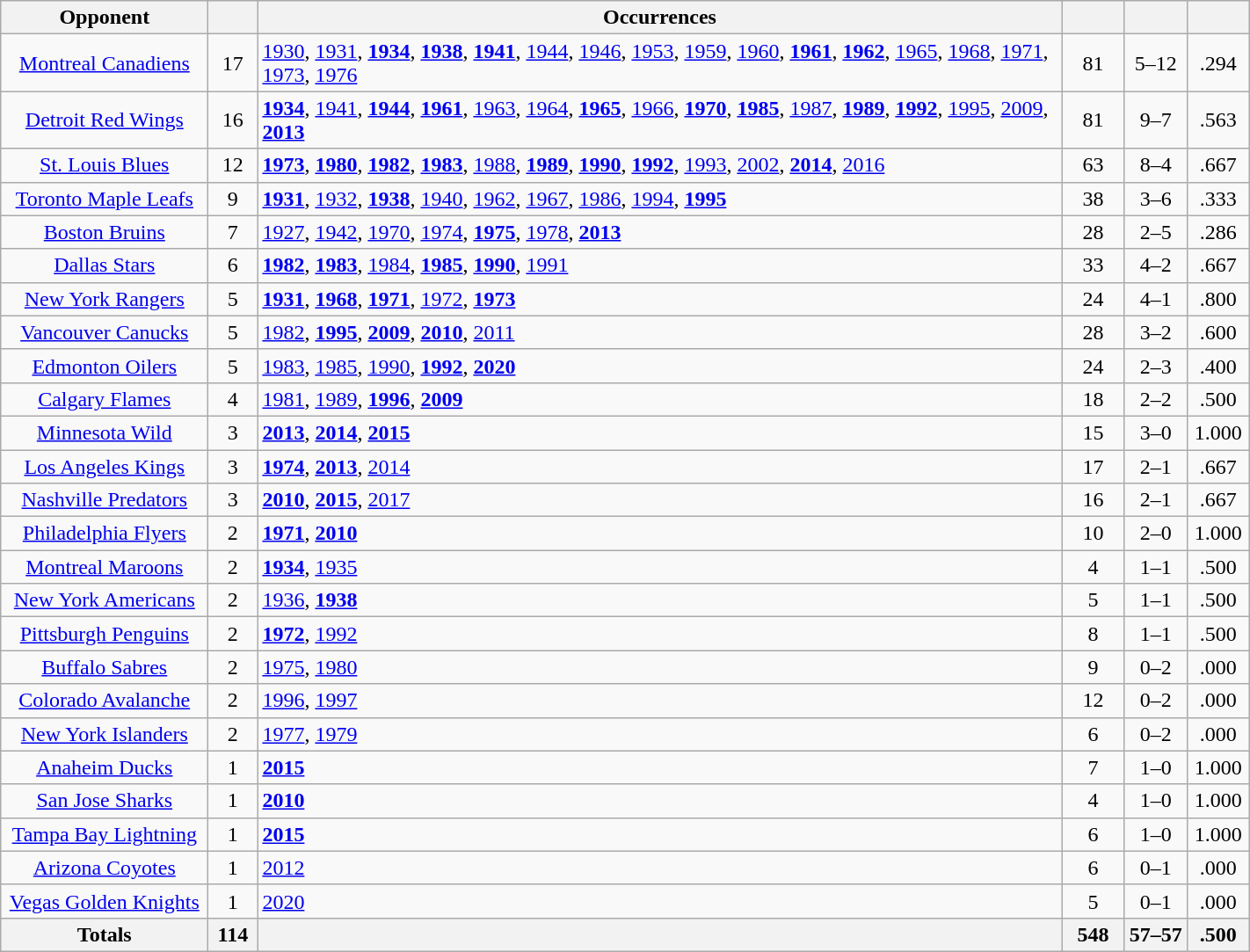<table class="wikitable sortable" style="text-align: center; width: 75%;">
<tr>
<th width="150">Opponent</th>
<th width="30"></th>
<th>Occurrences</th>
<th width="40"></th>
<th width="40"></th>
<th width="40"></th>
</tr>
<tr>
<td><a href='#'>Montreal Canadiens</a></td>
<td>17</td>
<td align=left><a href='#'>1930</a>, <a href='#'>1931</a>, <strong><a href='#'>1934</a></strong>, <strong><a href='#'>1938</a></strong>, <strong><a href='#'>1941</a></strong>, <a href='#'>1944</a>, <a href='#'>1946</a>, <a href='#'>1953</a>, <a href='#'>1959</a>, <a href='#'>1960</a>, <strong><a href='#'>1961</a></strong>, <strong><a href='#'>1962</a></strong>, <a href='#'>1965</a>, <a href='#'>1968</a>, <a href='#'>1971</a>, <a href='#'>1973</a>, <a href='#'>1976</a></td>
<td>81</td>
<td>5–12</td>
<td>.294</td>
</tr>
<tr>
<td><a href='#'>Detroit Red Wings</a></td>
<td>16</td>
<td align=left><strong><a href='#'>1934</a></strong>, <a href='#'>1941</a>, <strong><a href='#'>1944</a></strong>, <strong><a href='#'>1961</a></strong>, <a href='#'>1963</a>, <a href='#'>1964</a>, <strong><a href='#'>1965</a></strong>, <a href='#'>1966</a>, <strong><a href='#'>1970</a></strong>, <strong><a href='#'>1985</a></strong>, <a href='#'>1987</a>, <strong><a href='#'>1989</a></strong>, <strong><a href='#'>1992</a></strong>, <a href='#'>1995</a>, <a href='#'>2009</a>, <strong><a href='#'>2013</a></strong></td>
<td>81</td>
<td>9–7</td>
<td>.563</td>
</tr>
<tr>
<td><a href='#'>St. Louis Blues</a></td>
<td>12</td>
<td align=left><strong><a href='#'>1973</a></strong>, <strong><a href='#'>1980</a></strong>, <strong><a href='#'>1982</a></strong>, <strong><a href='#'>1983</a></strong>, <a href='#'>1988</a>, <strong><a href='#'>1989</a></strong>, <strong><a href='#'>1990</a></strong>, <strong><a href='#'>1992</a></strong>, <a href='#'>1993</a>, <a href='#'>2002</a>, <strong><a href='#'>2014</a></strong>, <a href='#'>2016</a></td>
<td>63</td>
<td>8–4</td>
<td>.667</td>
</tr>
<tr>
<td><a href='#'>Toronto Maple Leafs</a></td>
<td>9</td>
<td align=left><strong><a href='#'>1931</a></strong>, <a href='#'>1932</a>, <strong><a href='#'>1938</a></strong>, <a href='#'>1940</a>, <a href='#'>1962</a>, <a href='#'>1967</a>, <a href='#'>1986</a>, <a href='#'>1994</a>, <strong><a href='#'>1995</a></strong></td>
<td>38</td>
<td>3–6</td>
<td>.333</td>
</tr>
<tr>
<td><a href='#'>Boston Bruins</a></td>
<td>7</td>
<td align=left><a href='#'>1927</a>, <a href='#'>1942</a>, <a href='#'>1970</a>, <a href='#'>1974</a>, <strong><a href='#'>1975</a></strong>, <a href='#'>1978</a>, <strong><a href='#'>2013</a></strong></td>
<td>28</td>
<td>2–5</td>
<td>.286</td>
</tr>
<tr>
<td><a href='#'>Dallas Stars</a></td>
<td>6</td>
<td align=left><strong><a href='#'>1982</a></strong>, <strong><a href='#'>1983</a></strong>, <a href='#'>1984</a>, <strong><a href='#'>1985</a></strong>, <strong><a href='#'>1990</a></strong>, <a href='#'>1991</a></td>
<td>33</td>
<td>4–2</td>
<td>.667</td>
</tr>
<tr>
<td><a href='#'>New York Rangers</a></td>
<td>5</td>
<td align=left><strong><a href='#'>1931</a></strong>, <strong><a href='#'>1968</a></strong>, <strong><a href='#'>1971</a></strong>, <a href='#'>1972</a>, <strong><a href='#'>1973</a></strong></td>
<td>24</td>
<td>4–1</td>
<td>.800</td>
</tr>
<tr>
<td><a href='#'>Vancouver Canucks</a></td>
<td>5</td>
<td align=left><a href='#'>1982</a>, <strong><a href='#'>1995</a></strong>, <strong><a href='#'>2009</a></strong>, <strong><a href='#'>2010</a></strong>, <a href='#'>2011</a></td>
<td>28</td>
<td>3–2</td>
<td>.600</td>
</tr>
<tr>
<td><a href='#'>Edmonton Oilers</a></td>
<td>5</td>
<td align=left><a href='#'>1983</a>, <a href='#'>1985</a>, <a href='#'>1990</a>, <strong><a href='#'>1992</a></strong>, <strong><a href='#'>2020</a></strong></td>
<td>24</td>
<td>2–3</td>
<td>.400</td>
</tr>
<tr>
<td><a href='#'>Calgary Flames</a></td>
<td>4</td>
<td align=left><a href='#'>1981</a>, <a href='#'>1989</a>, <strong><a href='#'>1996</a></strong>, <strong><a href='#'>2009</a></strong></td>
<td>18</td>
<td>2–2</td>
<td>.500</td>
</tr>
<tr>
<td><a href='#'>Minnesota Wild</a></td>
<td>3</td>
<td align=left><strong><a href='#'>2013</a></strong>, <strong><a href='#'>2014</a></strong>, <strong><a href='#'>2015</a></strong></td>
<td>15</td>
<td>3–0</td>
<td>1.000</td>
</tr>
<tr>
<td><a href='#'>Los Angeles Kings</a></td>
<td>3</td>
<td align=left><strong><a href='#'>1974</a></strong>,  <strong><a href='#'>2013</a></strong>, <a href='#'>2014</a></td>
<td>17</td>
<td>2–1</td>
<td>.667</td>
</tr>
<tr>
<td><a href='#'>Nashville Predators</a></td>
<td>3</td>
<td align=left><strong><a href='#'>2010</a></strong>, <strong><a href='#'>2015</a></strong>, <a href='#'>2017</a></td>
<td>16</td>
<td>2–1</td>
<td>.667</td>
</tr>
<tr>
<td><a href='#'>Philadelphia Flyers</a></td>
<td>2</td>
<td align=left><strong><a href='#'>1971</a></strong>, <strong><a href='#'>2010</a></strong></td>
<td>10</td>
<td>2–0</td>
<td>1.000</td>
</tr>
<tr>
<td><a href='#'>Montreal Maroons</a></td>
<td>2</td>
<td align=left><strong><a href='#'>1934</a></strong>, <a href='#'>1935</a></td>
<td>4</td>
<td>1–1</td>
<td>.500</td>
</tr>
<tr>
<td><a href='#'>New York Americans</a></td>
<td>2</td>
<td align=left><a href='#'>1936</a>, <strong><a href='#'>1938</a></strong></td>
<td>5</td>
<td>1–1</td>
<td>.500</td>
</tr>
<tr>
<td><a href='#'>Pittsburgh Penguins</a></td>
<td>2</td>
<td align=left><strong><a href='#'>1972</a></strong>, <a href='#'>1992</a></td>
<td>8</td>
<td>1–1</td>
<td>.500</td>
</tr>
<tr>
<td><a href='#'>Buffalo Sabres</a></td>
<td>2</td>
<td align=left><a href='#'>1975</a>, <a href='#'>1980</a></td>
<td>9</td>
<td>0–2</td>
<td>.000</td>
</tr>
<tr>
<td><a href='#'>Colorado Avalanche</a></td>
<td>2</td>
<td align=left><a href='#'>1996</a>, <a href='#'>1997</a></td>
<td>12</td>
<td>0–2</td>
<td>.000</td>
</tr>
<tr>
<td><a href='#'>New York Islanders</a></td>
<td>2</td>
<td align=left><a href='#'>1977</a>, <a href='#'>1979</a></td>
<td>6</td>
<td>0–2</td>
<td>.000</td>
</tr>
<tr>
<td><a href='#'>Anaheim Ducks</a></td>
<td>1</td>
<td align=left><strong><a href='#'>2015</a></strong></td>
<td>7</td>
<td>1–0</td>
<td>1.000</td>
</tr>
<tr>
<td><a href='#'>San Jose Sharks</a></td>
<td>1</td>
<td align=left><strong><a href='#'>2010</a></strong></td>
<td>4</td>
<td>1–0</td>
<td>1.000</td>
</tr>
<tr>
<td><a href='#'>Tampa Bay Lightning</a></td>
<td>1</td>
<td align=left><strong><a href='#'>2015</a></strong></td>
<td>6</td>
<td>1–0</td>
<td>1.000</td>
</tr>
<tr>
<td><a href='#'>Arizona Coyotes</a></td>
<td>1</td>
<td align=left><a href='#'>2012</a></td>
<td>6</td>
<td>0–1</td>
<td>.000</td>
</tr>
<tr>
<td><a href='#'>Vegas Golden Knights</a></td>
<td>1</td>
<td align=left><a href='#'>2020</a></td>
<td>5</td>
<td>0–1</td>
<td>.000</td>
</tr>
<tr>
<th width="150">Totals</th>
<th width="30">114</th>
<th></th>
<th width="40">548</th>
<th width="40">57–57</th>
<th width="40">.500</th>
</tr>
</table>
